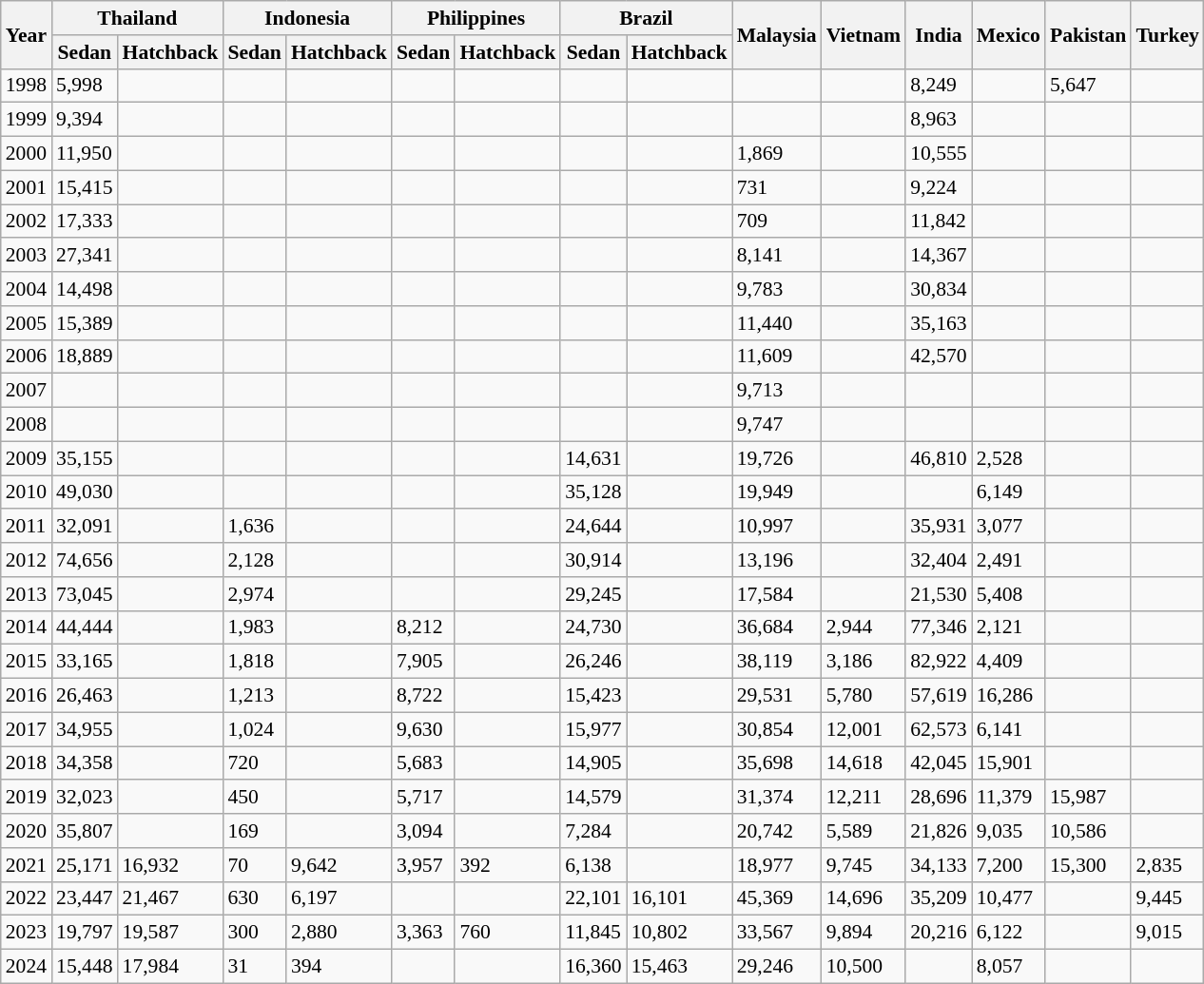<table class="wikitable" style="text-align:left; font-size:90%;">
<tr>
<th rowspan="2">Year</th>
<th colspan="2">Thailand</th>
<th colspan="2">Indonesia</th>
<th ! colspan="2">Philippines</th>
<th ! colspan="2">Brazil</th>
<th rowspan="2">Malaysia</th>
<th rowspan="2">Vietnam</th>
<th rowspan="2">India</th>
<th rowspan="2">Mexico</th>
<th rowspan="2">Pakistan</th>
<th rowspan="2">Turkey</th>
</tr>
<tr>
<th>Sedan</th>
<th>Hatchback</th>
<th>Sedan</th>
<th>Hatchback</th>
<th>Sedan</th>
<th>Hatchback</th>
<th>Sedan</th>
<th>Hatchback</th>
</tr>
<tr>
<td>1998</td>
<td>5,998</td>
<td></td>
<td></td>
<td></td>
<td></td>
<td></td>
<td></td>
<td></td>
<td></td>
<td></td>
<td>8,249</td>
<td></td>
<td>5,647</td>
<td></td>
</tr>
<tr>
<td>1999</td>
<td>9,394</td>
<td></td>
<td></td>
<td></td>
<td></td>
<td></td>
<td></td>
<td></td>
<td></td>
<td></td>
<td>8,963</td>
<td></td>
<td></td>
<td></td>
</tr>
<tr>
<td>2000</td>
<td>11,950</td>
<td></td>
<td></td>
<td></td>
<td></td>
<td></td>
<td></td>
<td></td>
<td>1,869</td>
<td></td>
<td>10,555</td>
<td></td>
<td></td>
<td></td>
</tr>
<tr>
<td>2001</td>
<td>15,415</td>
<td></td>
<td></td>
<td></td>
<td></td>
<td></td>
<td></td>
<td></td>
<td>731</td>
<td></td>
<td>9,224</td>
<td></td>
<td></td>
<td></td>
</tr>
<tr>
<td>2002</td>
<td>17,333</td>
<td></td>
<td></td>
<td></td>
<td></td>
<td></td>
<td></td>
<td></td>
<td>709</td>
<td></td>
<td>11,842</td>
<td></td>
<td></td>
<td></td>
</tr>
<tr>
<td>2003</td>
<td>27,341</td>
<td></td>
<td></td>
<td></td>
<td></td>
<td></td>
<td></td>
<td></td>
<td>8,141</td>
<td></td>
<td>14,367</td>
<td></td>
<td></td>
<td></td>
</tr>
<tr>
<td>2004</td>
<td>14,498</td>
<td></td>
<td></td>
<td></td>
<td></td>
<td></td>
<td></td>
<td></td>
<td>9,783</td>
<td></td>
<td>30,834</td>
<td></td>
<td></td>
<td></td>
</tr>
<tr>
<td>2005</td>
<td>15,389</td>
<td></td>
<td></td>
<td></td>
<td></td>
<td></td>
<td></td>
<td></td>
<td>11,440</td>
<td></td>
<td>35,163</td>
<td></td>
<td></td>
<td></td>
</tr>
<tr>
<td>2006</td>
<td>18,889</td>
<td></td>
<td></td>
<td></td>
<td></td>
<td></td>
<td></td>
<td></td>
<td>11,609</td>
<td></td>
<td>42,570</td>
<td></td>
<td></td>
<td></td>
</tr>
<tr>
<td>2007</td>
<td></td>
<td></td>
<td></td>
<td></td>
<td></td>
<td></td>
<td></td>
<td></td>
<td>9,713</td>
<td></td>
<td></td>
<td></td>
<td></td>
<td></td>
</tr>
<tr>
<td>2008</td>
<td></td>
<td></td>
<td></td>
<td></td>
<td></td>
<td></td>
<td></td>
<td></td>
<td>9,747</td>
<td></td>
<td></td>
<td></td>
<td></td>
<td></td>
</tr>
<tr>
<td>2009</td>
<td>35,155</td>
<td></td>
<td></td>
<td></td>
<td></td>
<td></td>
<td>14,631</td>
<td></td>
<td>19,726</td>
<td></td>
<td>46,810</td>
<td>2,528</td>
<td></td>
<td></td>
</tr>
<tr>
<td>2010</td>
<td>49,030</td>
<td></td>
<td></td>
<td></td>
<td></td>
<td></td>
<td>35,128</td>
<td></td>
<td>19,949</td>
<td></td>
<td></td>
<td>6,149</td>
<td></td>
<td></td>
</tr>
<tr>
<td>2011</td>
<td>32,091</td>
<td></td>
<td>1,636</td>
<td></td>
<td></td>
<td></td>
<td>24,644</td>
<td></td>
<td>10,997</td>
<td></td>
<td>35,931</td>
<td>3,077</td>
<td></td>
<td></td>
</tr>
<tr>
<td>2012</td>
<td>74,656</td>
<td></td>
<td>2,128</td>
<td></td>
<td></td>
<td></td>
<td>30,914</td>
<td></td>
<td>13,196</td>
<td></td>
<td>32,404</td>
<td>2,491</td>
<td></td>
<td></td>
</tr>
<tr>
<td>2013</td>
<td>73,045</td>
<td></td>
<td>2,974</td>
<td></td>
<td></td>
<td></td>
<td>29,245</td>
<td></td>
<td>17,584</td>
<td></td>
<td>21,530</td>
<td>5,408</td>
<td></td>
<td></td>
</tr>
<tr>
<td>2014</td>
<td>44,444</td>
<td></td>
<td>1,983</td>
<td></td>
<td>8,212</td>
<td></td>
<td>24,730</td>
<td></td>
<td>36,684</td>
<td>2,944</td>
<td>77,346</td>
<td>2,121</td>
<td></td>
<td></td>
</tr>
<tr>
<td>2015</td>
<td>33,165</td>
<td></td>
<td>1,818</td>
<td></td>
<td>7,905</td>
<td></td>
<td>26,246</td>
<td></td>
<td>38,119</td>
<td>3,186</td>
<td>82,922</td>
<td>4,409</td>
<td></td>
<td></td>
</tr>
<tr>
<td>2016</td>
<td>26,463</td>
<td></td>
<td>1,213</td>
<td></td>
<td>8,722</td>
<td></td>
<td>15,423</td>
<td></td>
<td>29,531</td>
<td>5,780</td>
<td>57,619</td>
<td>16,286</td>
<td></td>
<td></td>
</tr>
<tr>
<td>2017</td>
<td>34,955</td>
<td></td>
<td>1,024</td>
<td></td>
<td>9,630</td>
<td></td>
<td>15,977</td>
<td></td>
<td>30,854</td>
<td>12,001</td>
<td>62,573</td>
<td>6,141</td>
<td></td>
<td></td>
</tr>
<tr>
<td>2018</td>
<td>34,358</td>
<td></td>
<td>720</td>
<td></td>
<td>5,683</td>
<td></td>
<td>14,905</td>
<td></td>
<td>35,698</td>
<td>14,618</td>
<td>42,045</td>
<td>15,901</td>
<td></td>
<td></td>
</tr>
<tr>
<td>2019</td>
<td>32,023</td>
<td></td>
<td>450</td>
<td></td>
<td>5,717</td>
<td></td>
<td>14,579</td>
<td></td>
<td>31,374</td>
<td>12,211</td>
<td>28,696</td>
<td>11,379</td>
<td>15,987</td>
<td></td>
</tr>
<tr>
<td>2020</td>
<td>35,807</td>
<td></td>
<td>169</td>
<td></td>
<td>3,094</td>
<td></td>
<td>7,284</td>
<td></td>
<td>20,742</td>
<td>5,589</td>
<td>21,826</td>
<td>9,035</td>
<td>10,586</td>
<td></td>
</tr>
<tr>
<td>2021</td>
<td>25,171</td>
<td>16,932</td>
<td>70</td>
<td>9,642</td>
<td>3,957</td>
<td>392</td>
<td>6,138</td>
<td></td>
<td>18,977</td>
<td>9,745</td>
<td>34,133</td>
<td>7,200</td>
<td>15,300</td>
<td>2,835</td>
</tr>
<tr>
<td>2022</td>
<td>23,447</td>
<td>21,467</td>
<td>630</td>
<td>6,197</td>
<td></td>
<td></td>
<td>22,101</td>
<td>16,101</td>
<td>45,369</td>
<td>14,696</td>
<td>35,209</td>
<td>10,477</td>
<td></td>
<td>9,445</td>
</tr>
<tr>
<td>2023</td>
<td>19,797</td>
<td>19,587</td>
<td>300</td>
<td>2,880</td>
<td>3,363</td>
<td>760</td>
<td>11,845</td>
<td>10,802</td>
<td>33,567</td>
<td>9,894</td>
<td>20,216</td>
<td>6,122</td>
<td></td>
<td>9,015</td>
</tr>
<tr>
<td>2024</td>
<td>15,448</td>
<td>17,984</td>
<td>31</td>
<td>394</td>
<td></td>
<td></td>
<td>16,360</td>
<td>15,463</td>
<td>29,246</td>
<td>10,500</td>
<td></td>
<td>8,057</td>
<td></td>
<td></td>
</tr>
</table>
